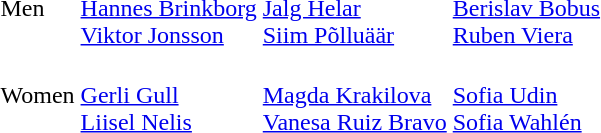<table>
<tr>
<td>Men</td>
<td><br><a href='#'>Hannes Brinkborg</a><br><a href='#'>Viktor Jonsson</a></td>
<td><br><a href='#'>Jalg Helar</a><br><a href='#'>Siim Põlluäär</a></td>
<td><br><a href='#'>Berislav Bobus</a><br><a href='#'>Ruben Viera</a></td>
</tr>
<tr>
<td>Women</td>
<td><br><a href='#'>Gerli Gull</a><br><a href='#'>Liisel Nelis</a></td>
<td><br><a href='#'>Magda Krakilova</a><br><a href='#'>Vanesa Ruiz Bravo</a></td>
<td><br><a href='#'>Sofia Udin</a><br><a href='#'>Sofia Wahlén</a></td>
</tr>
</table>
